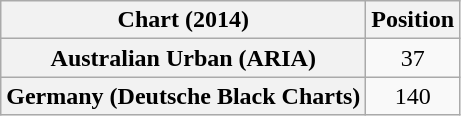<table class="wikitable sortable plainrowheaders">
<tr>
<th>Chart (2014)</th>
<th>Position</th>
</tr>
<tr>
<th scope="row">Australian Urban (ARIA)</th>
<td style="text-align:center;">37</td>
</tr>
<tr>
<th scope="row">Germany (Deutsche Black Charts)</th>
<td style="text-align:center;">140</td>
</tr>
</table>
